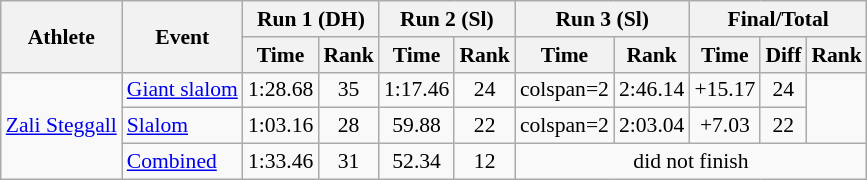<table class="wikitable" style="font-size:90%">
<tr>
<th rowspan="2">Athlete</th>
<th rowspan="2">Event</th>
<th colspan="2">Run 1 (DH)</th>
<th colspan="2">Run 2 (Sl)</th>
<th colspan="2">Run 3 (Sl)</th>
<th colspan="3">Final/Total</th>
</tr>
<tr>
<th>Time</th>
<th>Rank</th>
<th>Time</th>
<th>Rank</th>
<th>Time</th>
<th>Rank</th>
<th>Time</th>
<th>Diff</th>
<th>Rank</th>
</tr>
<tr align="center">
<td align="left" rowspan=3><a href='#'>Zali Steggall</a></td>
<td align="left"><a href='#'>Giant slalom</a></td>
<td>1:28.68</td>
<td>35</td>
<td>1:17.46</td>
<td>24</td>
<td>colspan=2 </td>
<td>2:46.14</td>
<td>+15.17</td>
<td>24</td>
</tr>
<tr align="center">
<td align="left"><a href='#'>Slalom</a></td>
<td>1:03.16</td>
<td>28</td>
<td>59.88</td>
<td>22</td>
<td>colspan=2 </td>
<td>2:03.04</td>
<td>+7.03</td>
<td>22</td>
</tr>
<tr align="center">
<td align="left"><a href='#'>Combined</a></td>
<td>1:33.46</td>
<td>31</td>
<td>52.34</td>
<td>12</td>
<td colspan=5>did not finish</td>
</tr>
</table>
